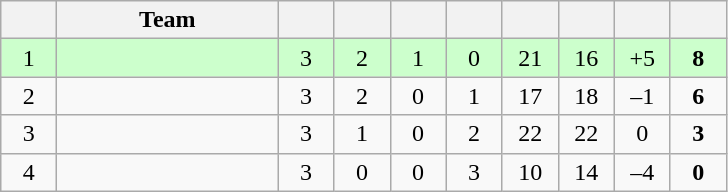<table class="wikitable" style="text-align: center; font-size: 100%;">
<tr>
<th width="30"></th>
<th width="140">Team</th>
<th width="30"></th>
<th width="30"></th>
<th width="30"></th>
<th width="30"></th>
<th width="30"></th>
<th width="30"></th>
<th width="30"></th>
<th width="30"></th>
</tr>
<tr style="background-color: #ccffcc;">
<td>1</td>
<td align=left><strong></strong></td>
<td>3</td>
<td>2</td>
<td>1</td>
<td>0</td>
<td>21</td>
<td>16</td>
<td>+5</td>
<td><strong>8</strong></td>
</tr>
<tr>
<td>2</td>
<td align=left></td>
<td>3</td>
<td>2</td>
<td>0</td>
<td>1</td>
<td>17</td>
<td>18</td>
<td>–1</td>
<td><strong>6</strong></td>
</tr>
<tr>
<td>3</td>
<td align=left></td>
<td>3</td>
<td>1</td>
<td>0</td>
<td>2</td>
<td>22</td>
<td>22</td>
<td>0</td>
<td><strong>3</strong></td>
</tr>
<tr>
<td>4</td>
<td align=left></td>
<td>3</td>
<td>0</td>
<td>0</td>
<td>3</td>
<td>10</td>
<td>14</td>
<td>–4</td>
<td><strong>0</strong></td>
</tr>
</table>
